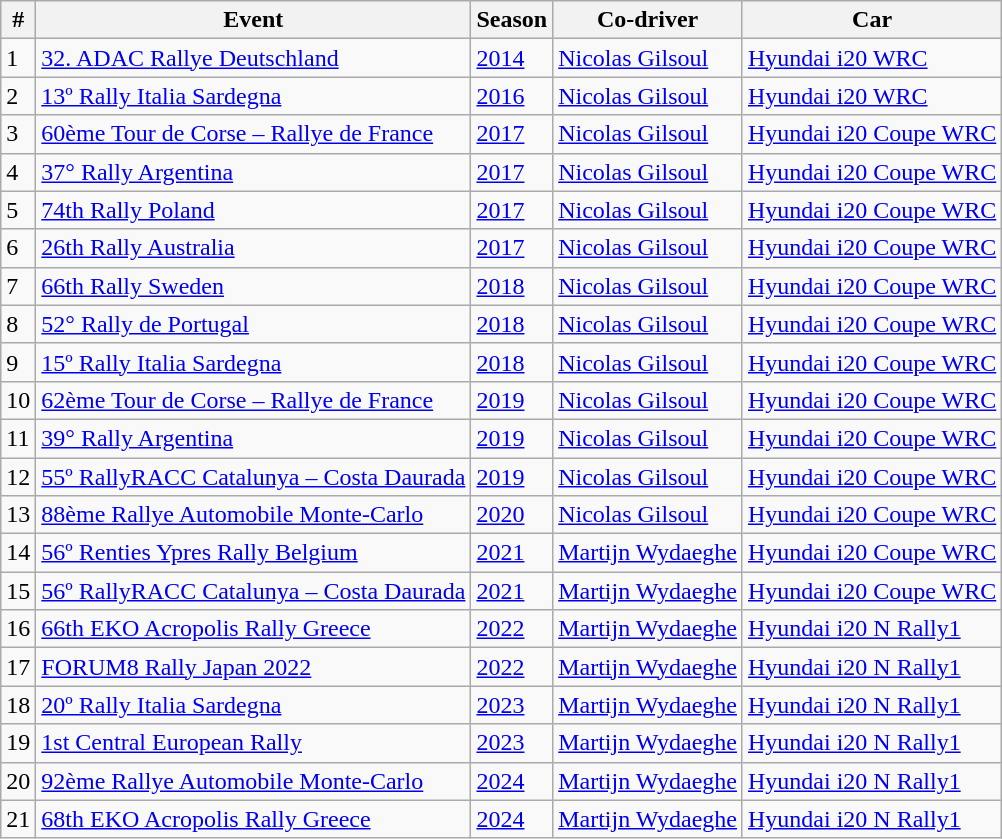<table class="wikitable">
<tr>
<th> # </th>
<th>Event</th>
<th>Season</th>
<th>Co-driver</th>
<th>Car</th>
</tr>
<tr>
<td>1</td>
<td> <a href='#'>32. ADAC Rallye Deutschland</a></td>
<td><a href='#'>2014</a></td>
<td> <a href='#'>Nicolas Gilsoul</a></td>
<td><a href='#'>Hyundai i20 WRC</a></td>
</tr>
<tr>
<td>2</td>
<td> <a href='#'>13º Rally Italia Sardegna</a></td>
<td><a href='#'>2016</a></td>
<td> <a href='#'>Nicolas Gilsoul</a></td>
<td><a href='#'>Hyundai i20 WRC</a></td>
</tr>
<tr>
<td>3</td>
<td> <a href='#'>60ème Tour de Corse – Rallye de France</a></td>
<td><a href='#'>2017</a></td>
<td> <a href='#'>Nicolas Gilsoul</a></td>
<td><a href='#'>Hyundai i20 Coupe WRC</a></td>
</tr>
<tr>
<td>4</td>
<td> <a href='#'>37° Rally Argentina</a></td>
<td><a href='#'>2017</a></td>
<td> <a href='#'>Nicolas Gilsoul</a></td>
<td><a href='#'>Hyundai i20 Coupe WRC</a></td>
</tr>
<tr>
<td>5</td>
<td> <a href='#'>74th Rally Poland</a></td>
<td><a href='#'>2017</a></td>
<td> <a href='#'>Nicolas Gilsoul</a></td>
<td><a href='#'>Hyundai i20 Coupe WRC</a></td>
</tr>
<tr>
<td>6</td>
<td> <a href='#'>26th Rally Australia</a></td>
<td><a href='#'>2017</a></td>
<td> <a href='#'>Nicolas Gilsoul</a></td>
<td><a href='#'>Hyundai i20 Coupe WRC</a></td>
</tr>
<tr>
<td>7</td>
<td> <a href='#'>66th Rally Sweden</a></td>
<td><a href='#'>2018</a></td>
<td> <a href='#'>Nicolas Gilsoul</a></td>
<td><a href='#'>Hyundai i20 Coupe WRC</a></td>
</tr>
<tr>
<td>8</td>
<td> <a href='#'>52° Rally de Portugal</a></td>
<td><a href='#'>2018</a></td>
<td> <a href='#'>Nicolas Gilsoul</a></td>
<td><a href='#'>Hyundai i20 Coupe WRC</a></td>
</tr>
<tr>
<td>9</td>
<td> <a href='#'>15º Rally Italia Sardegna</a></td>
<td><a href='#'>2018</a></td>
<td> <a href='#'>Nicolas Gilsoul</a></td>
<td><a href='#'>Hyundai i20 Coupe WRC</a></td>
</tr>
<tr>
<td>10</td>
<td> <a href='#'>62ème Tour de Corse – Rallye de France</a></td>
<td><a href='#'>2019</a></td>
<td> <a href='#'>Nicolas Gilsoul</a></td>
<td><a href='#'>Hyundai i20 Coupe WRC</a></td>
</tr>
<tr>
<td>11</td>
<td> <a href='#'>39° Rally Argentina</a></td>
<td><a href='#'>2019</a></td>
<td> <a href='#'>Nicolas Gilsoul</a></td>
<td><a href='#'>Hyundai i20 Coupe WRC</a></td>
</tr>
<tr>
<td>12</td>
<td> <a href='#'>55º RallyRACC Catalunya – Costa Daurada</a></td>
<td><a href='#'>2019</a></td>
<td> <a href='#'>Nicolas Gilsoul</a></td>
<td><a href='#'>Hyundai i20 Coupe WRC</a></td>
</tr>
<tr>
<td>13</td>
<td> <a href='#'>88ème Rallye Automobile Monte-Carlo</a></td>
<td><a href='#'>2020</a></td>
<td> <a href='#'>Nicolas Gilsoul</a></td>
<td><a href='#'>Hyundai i20 Coupe WRC</a></td>
</tr>
<tr>
<td>14</td>
<td> <a href='#'>56º Renties Ypres Rally Belgium</a></td>
<td><a href='#'>2021</a></td>
<td> <a href='#'>Martijn Wydaeghe</a></td>
<td><a href='#'>Hyundai i20 Coupe WRC</a></td>
</tr>
<tr>
<td>15</td>
<td> <a href='#'>56º RallyRACC
Catalunya – Costa Daurada</a></td>
<td><a href='#'>2021</a></td>
<td> <a href='#'>Martijn Wydaeghe</a></td>
<td><a href='#'>Hyundai i20 Coupe WRC</a></td>
</tr>
<tr>
<td>16</td>
<td> <a href='#'>66th EKO Acropolis Rally Greece</a></td>
<td><a href='#'>2022</a></td>
<td> <a href='#'>Martijn Wydaeghe</a></td>
<td><a href='#'>Hyundai i20 N Rally1</a></td>
</tr>
<tr>
<td>17</td>
<td> <a href='#'>FORUM8 Rally Japan 2022</a></td>
<td><a href='#'>2022</a></td>
<td> <a href='#'>Martijn Wydaeghe</a></td>
<td><a href='#'>Hyundai i20 N Rally1</a></td>
</tr>
<tr>
<td>18</td>
<td> <a href='#'>20º Rally Italia Sardegna</a></td>
<td><a href='#'>2023</a></td>
<td> <a href='#'>Martijn Wydaeghe</a></td>
<td><a href='#'>Hyundai i20 N Rally1</a></td>
</tr>
<tr>
<td>19</td>
<td> <a href='#'>1st Central European Rally</a></td>
<td><a href='#'>2023</a></td>
<td> <a href='#'>Martijn Wydaeghe</a></td>
<td><a href='#'>Hyundai i20 N Rally1</a></td>
</tr>
<tr>
<td>20</td>
<td> <a href='#'>92ème Rallye Automobile Monte-Carlo</a></td>
<td><a href='#'>2024</a></td>
<td> <a href='#'>Martijn Wydaeghe</a></td>
<td><a href='#'>Hyundai i20 N Rally1</a></td>
</tr>
<tr>
<td>21</td>
<td> <a href='#'>68th EKO Acropolis Rally Greece</a></td>
<td><a href='#'>2024</a></td>
<td> <a href='#'>Martijn Wydaeghe</a></td>
<td><a href='#'>Hyundai i20 N Rally1</a></td>
</tr>
</table>
